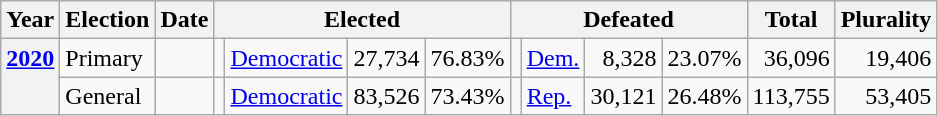<table class="wikitable">
<tr>
<th>Year</th>
<th>Election</th>
<th>Date</th>
<th colspan="4">Elected</th>
<th colspan="4">Defeated</th>
<th>Total</th>
<th>Plurality</th>
</tr>
<tr>
<th rowspan="2" valign="top"><a href='#'>2020</a></th>
<td valign="top">Primary</td>
<td valign="top"></td>
<td valign="top"></td>
<td valign="top" ><a href='#'>Democratic</a></td>
<td valign="top" align="right">27,734</td>
<td valign="top" align="right">76.83%</td>
<td valign="top"></td>
<td valign="top" ><a href='#'>Dem.</a></td>
<td valign="top" align="right">8,328</td>
<td valign="top" align="right">23.07%</td>
<td valign="top" align="right">36,096</td>
<td valign="top" align="right">19,406</td>
</tr>
<tr>
<td valign="top">General</td>
<td valign="top"></td>
<td valign="top"></td>
<td valign="top" ><a href='#'>Democratic</a></td>
<td valign="top" align="right">83,526</td>
<td valign="top" align="right">73.43%</td>
<td valign="top"></td>
<td valign="top" ><a href='#'>Rep.</a></td>
<td valign="top" align="right">30,121</td>
<td valign="top" align="right">26.48%</td>
<td valign="top" align="right">113,755</td>
<td valign="top" align="right">53,405</td>
</tr>
</table>
